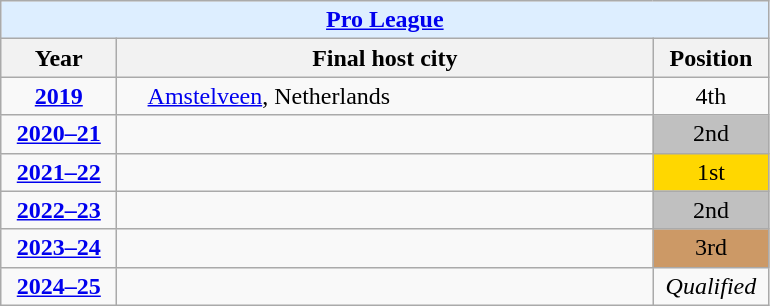<table class="wikitable" style="text-align: center;">
<tr>
<th colspan=3 style="background-color: #ddeeff;"><a href='#'>Pro League</a></th>
</tr>
<tr>
<th style="width: 70px;">Year</th>
<th style="width: 350px;">Final host city</th>
<th style="width: 70px;">Position</th>
</tr>
<tr>
<td><strong><a href='#'>2019</a></strong></td>
<td style="text-align: left; padding-left: 20px;"> <a href='#'>Amstelveen</a>, Netherlands</td>
<td>4th</td>
</tr>
<tr>
<td><strong><a href='#'>2020–21</a></strong></td>
<td></td>
<td style="background-color: silver">2nd</td>
</tr>
<tr>
<td><strong><a href='#'>2021–22</a></strong></td>
<td></td>
<td style="background-color: gold">1st</td>
</tr>
<tr>
<td><strong><a href='#'>2022–23</a></strong></td>
<td></td>
<td style="background-color: silver">2nd</td>
</tr>
<tr>
<td><strong><a href='#'>2023–24</a></strong></td>
<td></td>
<td style="background-color: #cc9966">3rd</td>
</tr>
<tr>
<td><strong><a href='#'>2024–25</a></strong></td>
<td></td>
<td><em>Qualified</em></td>
</tr>
</table>
